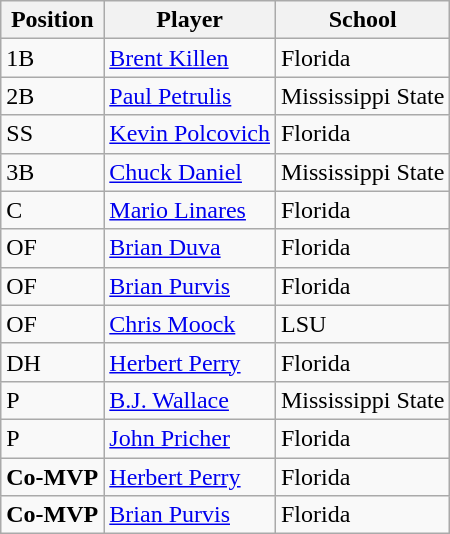<table class="wikitable">
<tr>
<th>Position</th>
<th>Player</th>
<th>School</th>
</tr>
<tr>
<td>1B</td>
<td><a href='#'>Brent Killen</a></td>
<td>Florida</td>
</tr>
<tr>
<td>2B</td>
<td><a href='#'>Paul Petrulis</a></td>
<td>Mississippi State</td>
</tr>
<tr>
<td>SS</td>
<td><a href='#'>Kevin Polcovich</a></td>
<td>Florida</td>
</tr>
<tr>
<td>3B</td>
<td><a href='#'>Chuck Daniel</a></td>
<td>Mississippi State</td>
</tr>
<tr>
<td>C</td>
<td><a href='#'>Mario Linares</a></td>
<td>Florida</td>
</tr>
<tr>
<td>OF</td>
<td><a href='#'>Brian Duva</a></td>
<td>Florida</td>
</tr>
<tr>
<td>OF</td>
<td><a href='#'>Brian Purvis</a></td>
<td>Florida</td>
</tr>
<tr>
<td>OF</td>
<td><a href='#'>Chris Moock</a></td>
<td>LSU</td>
</tr>
<tr>
<td>DH</td>
<td><a href='#'>Herbert Perry</a></td>
<td>Florida</td>
</tr>
<tr>
<td>P</td>
<td><a href='#'>B.J. Wallace</a></td>
<td>Mississippi State</td>
</tr>
<tr>
<td>P</td>
<td><a href='#'>John Pricher</a></td>
<td>Florida</td>
</tr>
<tr>
<td><strong>Co-MVP</strong></td>
<td><a href='#'>Herbert Perry</a></td>
<td>Florida</td>
</tr>
<tr>
<td><strong>Co-MVP</strong></td>
<td><a href='#'>Brian Purvis</a></td>
<td>Florida</td>
</tr>
</table>
